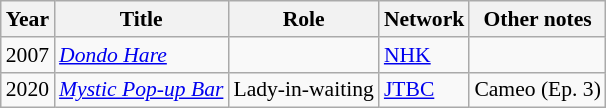<table class="wikitable" style="font-size: 90%;">
<tr>
<th>Year</th>
<th>Title</th>
<th>Role</th>
<th>Network</th>
<th>Other notes</th>
</tr>
<tr>
<td>2007</td>
<td><em><a href='#'>Dondo Hare</a></em></td>
<td></td>
<td><a href='#'>NHK</a></td>
<td></td>
</tr>
<tr>
<td>2020</td>
<td><em><a href='#'>Mystic Pop-up Bar</a></em></td>
<td>Lady-in-waiting</td>
<td><a href='#'>JTBC</a></td>
<td>Cameo (Ep. 3)</td>
</tr>
</table>
